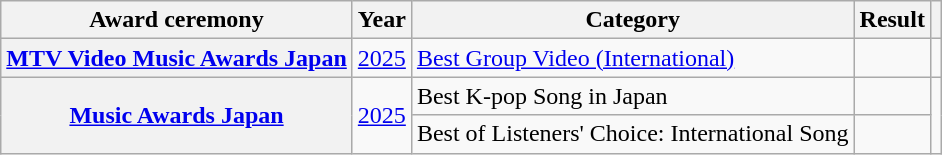<table class="wikitable plainrowheaders sortable" style="text-align:center">
<tr>
<th scope="col">Award ceremony</th>
<th scope="col">Year</th>
<th scope="col">Category </th>
<th scope="col">Result</th>
<th scope="col" class="unsortable"></th>
</tr>
<tr>
<th scope="row"><a href='#'>MTV Video Music Awards Japan</a></th>
<td><a href='#'>2025</a></td>
<td style="text-align:left"><a href='#'>Best Group Video (International)</a></td>
<td></td>
<td></td>
</tr>
<tr>
<th scope="row" rowspan="2"><a href='#'>Music Awards Japan</a></th>
<td rowspan="2"><a href='#'>2025</a></td>
<td style="text-align:left">Best K-pop Song in Japan</td>
<td></td>
<td rowspan="2"></td>
</tr>
<tr>
<td style="text-align:left">Best of Listeners' Choice: International Song</td>
<td></td>
</tr>
</table>
